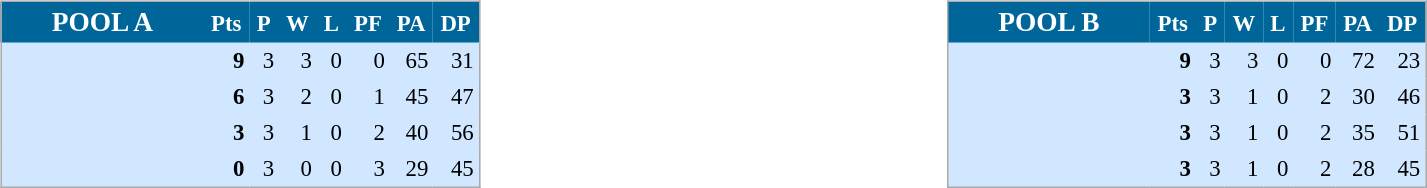<table width="100%" align=center>
<tr>
<td valign="top" width="50%"><br><table align=center cellpadding="3" cellspacing="0" style="background: #D0E7FF; border: 1px #aaa solid; border-collapse: collapse; font-size: 95%;" width=320>
<tr bgcolor=#006699 style="color:white;">
<th width=34% style=font-size:120%><strong>POOL A</strong></th>
<th width=5%>Pts</th>
<th width=5%>P</th>
<th width=5%>W</th>
<th width=5%>L</th>
<th width=5%>PF</th>
<th width=5%>PA</th>
<th width=5%>DP</th>
</tr>
<tr align=right>
<td align=left></td>
<td><strong>9</strong></td>
<td>3</td>
<td>3</td>
<td>0</td>
<td>0</td>
<td>65</td>
<td>31</td>
</tr>
<tr align=right>
<td align=left></td>
<td><strong>6</strong></td>
<td>3</td>
<td>2</td>
<td>0</td>
<td>1</td>
<td>45</td>
<td>47</td>
</tr>
<tr align=right>
<td align=left></td>
<td><strong>3</strong></td>
<td>3</td>
<td>1</td>
<td>0</td>
<td>2</td>
<td>40</td>
<td>56</td>
</tr>
<tr align=right>
<td align=left></td>
<td><strong>0</strong></td>
<td>3</td>
<td>0</td>
<td>0</td>
<td>3</td>
<td>29</td>
<td>45</td>
</tr>
</table>
</td>
<td valign="top" width="50%"><br><table align=center cellpadding="3" cellspacing="0" style="background: #D0E7FF; border: 1px #aaa solid; border-collapse: collapse; font-size:95%;" width=320>
<tr bgcolor=#006699 style="color:white;">
<th width=34% style=font-size:120%><strong>POOL B</strong></th>
<th width=5%>Pts</th>
<th width=5%>P</th>
<th width=5%>W</th>
<th width=5%>L</th>
<th width=5%>PF</th>
<th width=5%>PA</th>
<th width=5%>DP</th>
</tr>
<tr align=right>
<td align=left></td>
<td><strong>9</strong></td>
<td>3</td>
<td>3</td>
<td>0</td>
<td>0</td>
<td>72</td>
<td>23</td>
</tr>
<tr align=right>
<td align=left></td>
<td><strong>3</strong></td>
<td>3</td>
<td>1</td>
<td>0</td>
<td>2</td>
<td>30</td>
<td>46</td>
</tr>
<tr align=right>
<td align=left></td>
<td><strong>3</strong></td>
<td>3</td>
<td>1</td>
<td>0</td>
<td>2</td>
<td>35</td>
<td>51</td>
</tr>
<tr align=right>
<td align=left></td>
<td><strong>3</strong></td>
<td>3</td>
<td>1</td>
<td>0</td>
<td>2</td>
<td>28</td>
<td>45</td>
</tr>
</table>
</td>
</tr>
</table>
